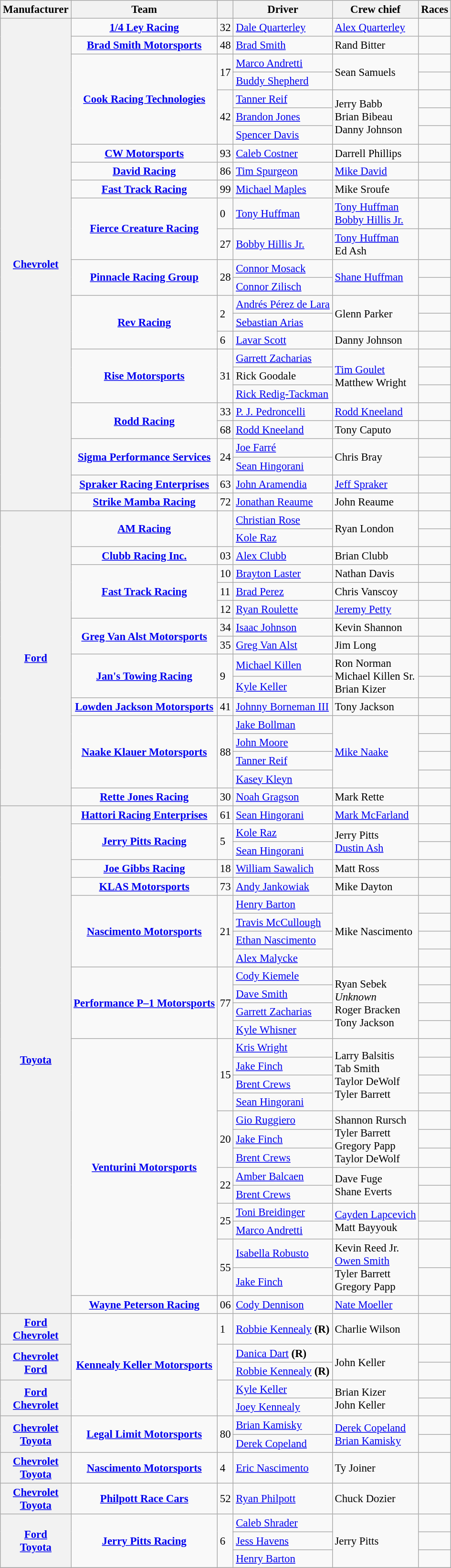<table class="wikitable" style="font-size: 95%;">
<tr>
<th>Manufacturer</th>
<th>Team</th>
<th></th>
<th>Driver</th>
<th>Crew chief</th>
<th>Races</th>
</tr>
<tr>
<th rowspan="26"><a href='#'>Chevrolet</a></th>
<td style="text-align:center;" nowrap><strong><a href='#'>1/4 Ley Racing</a></strong></td>
<td>32</td>
<td><a href='#'>Dale Quarterley</a></td>
<td><a href='#'>Alex Quarterley</a></td>
<td></td>
</tr>
<tr>
<td style="text-align:center;" nowrap><strong><a href='#'>Brad Smith Motorsports</a></strong></td>
<td>48</td>
<td><a href='#'>Brad Smith</a></td>
<td>Rand Bitter</td>
<td></td>
</tr>
<tr>
<td rowspan=5 style="text-align:center;" nowrap><strong><a href='#'>Cook Racing Technologies</a></strong></td>
<td rowspan=2>17</td>
<td><a href='#'>Marco Andretti</a></td>
<td rowspan=2>Sean Samuels</td>
<td></td>
</tr>
<tr>
<td><a href='#'>Buddy Shepherd</a></td>
<td></td>
</tr>
<tr>
<td rowspan=3>42</td>
<td><a href='#'>Tanner Reif</a></td>
<td rowspan=3>Jerry Babb <small></small> <br> Brian Bibeau <small></small> <br> Danny Johnson <small></small></td>
<td></td>
</tr>
<tr>
<td><a href='#'>Brandon Jones</a></td>
<td></td>
</tr>
<tr>
<td><a href='#'>Spencer Davis</a></td>
<td></td>
</tr>
<tr>
<td style="text-align:center;" nowrap><strong><a href='#'>CW Motorsports</a></strong></td>
<td>93</td>
<td><a href='#'>Caleb Costner</a></td>
<td>Darrell Phillips</td>
<td></td>
</tr>
<tr>
<td style="text-align:center;" nowrap><strong><a href='#'>David Racing</a></strong></td>
<td>86</td>
<td><a href='#'>Tim Spurgeon</a></td>
<td><a href='#'>Mike David</a></td>
<td></td>
</tr>
<tr>
<td style="text-align:center;" nowrap><strong><a href='#'>Fast Track Racing</a></strong></td>
<td>99</td>
<td><a href='#'>Michael Maples</a></td>
<td>Mike Sroufe</td>
<td></td>
</tr>
<tr>
<td rowspan=2 style="text-align:center;" nowrap><strong><a href='#'>Fierce Creature Racing</a></strong></td>
<td>0</td>
<td><a href='#'>Tony Huffman</a></td>
<td><a href='#'>Tony Huffman</a> <small></small> <br> <a href='#'>Bobby Hillis Jr.</a> <small></small></td>
<td></td>
</tr>
<tr>
<td>27</td>
<td><a href='#'>Bobby Hillis Jr.</a></td>
<td><a href='#'>Tony Huffman</a> <small></small> <br> Ed Ash <small></small></td>
<td></td>
</tr>
<tr>
<td rowspan=2 style="text-align:center;" nowrap><strong><a href='#'>Pinnacle Racing Group</a></strong></td>
<td rowspan=2>28</td>
<td><a href='#'>Connor Mosack</a></td>
<td rowspan=2><a href='#'>Shane Huffman</a></td>
<td></td>
</tr>
<tr>
<td><a href='#'>Connor Zilisch</a></td>
<td></td>
</tr>
<tr>
<td rowspan="3" style="text-align:center;" nowrap><strong><a href='#'>Rev Racing</a></strong></td>
<td rowspan=2>2</td>
<td><a href='#'>Andrés Pérez de Lara</a></td>
<td rowspan=2>Glenn Parker</td>
<td></td>
</tr>
<tr>
<td><a href='#'>Sebastian Arias</a></td>
<td></td>
</tr>
<tr>
<td>6</td>
<td><a href='#'>Lavar Scott</a></td>
<td>Danny Johnson</td>
<td></td>
</tr>
<tr>
<td rowspan=3 style="text-align:center;" nowrap><strong><a href='#'>Rise Motorsports</a></strong></td>
<td rowspan=3>31</td>
<td><a href='#'>Garrett Zacharias</a></td>
<td rowspan=3><a href='#'>Tim Goulet</a> <small></small> <br> Matthew Wright <small></small></td>
<td></td>
</tr>
<tr>
<td>Rick Goodale</td>
<td></td>
</tr>
<tr>
<td><a href='#'>Rick Redig-Tackman</a></td>
<td></td>
</tr>
<tr>
<td rowspan=2 style="text-align:center;" nowrap><strong><a href='#'>Rodd Racing</a></strong></td>
<td>33</td>
<td><a href='#'>P. J. Pedroncelli</a></td>
<td><a href='#'>Rodd Kneeland</a></td>
<td></td>
</tr>
<tr>
<td>68</td>
<td><a href='#'>Rodd Kneeland</a></td>
<td>Tony Caputo</td>
<td></td>
</tr>
<tr>
<td rowspan=2 style="text-align:center;" nowrap><strong><a href='#'>Sigma Performance Services</a></strong></td>
<td rowspan=2>24</td>
<td><a href='#'>Joe Farré</a></td>
<td rowspan=2>Chris Bray</td>
<td></td>
</tr>
<tr>
<td><a href='#'>Sean Hingorani</a></td>
<td></td>
</tr>
<tr>
<td style="text-align:center;" nowrap><strong><a href='#'>Spraker Racing Enterprises</a></strong></td>
<td>63</td>
<td><a href='#'>John Aramendia</a></td>
<td><a href='#'>Jeff Spraker</a></td>
<td></td>
</tr>
<tr>
<td style="text-align:center;" nowrap><strong><a href='#'>Strike Mamba Racing</a></strong></td>
<td>72</td>
<td><a href='#'>Jonathan Reaume</a></td>
<td>John Reaume</td>
<td></td>
</tr>
<tr>
<th rowspan="16"><a href='#'>Ford</a></th>
<td rowspan=2 style="text-align:center;" nowrap><strong><a href='#'>AM Racing</a></strong></td>
<td rowspan=2></td>
<td><a href='#'>Christian Rose</a></td>
<td rowspan=2>Ryan London</td>
<td></td>
</tr>
<tr>
<td><a href='#'>Kole Raz</a></td>
<td></td>
</tr>
<tr>
<td style="text-align:center;" nowrap><strong><a href='#'>Clubb Racing Inc.</a></strong></td>
<td>03</td>
<td><a href='#'>Alex Clubb</a></td>
<td>Brian Clubb</td>
<td></td>
</tr>
<tr>
<td rowspan=3 style="text-align:center;" nowrap><strong><a href='#'>Fast Track Racing</a></strong></td>
<td>10</td>
<td><a href='#'>Brayton Laster</a></td>
<td>Nathan Davis</td>
<td></td>
</tr>
<tr>
<td>11</td>
<td><a href='#'>Brad Perez</a></td>
<td>Chris Vanscoy</td>
<td></td>
</tr>
<tr>
<td>12</td>
<td><a href='#'>Ryan Roulette</a></td>
<td><a href='#'>Jeremy Petty</a></td>
<td></td>
</tr>
<tr>
<td rowspan=2 style="text-align:center;" nowrap><strong><a href='#'>Greg Van Alst Motorsports</a></strong></td>
<td>34</td>
<td><a href='#'>Isaac Johnson</a></td>
<td>Kevin Shannon</td>
<td></td>
</tr>
<tr>
<td>35</td>
<td><a href='#'>Greg Van Alst</a></td>
<td>Jim Long</td>
<td></td>
</tr>
<tr>
<td rowspan=2 style="text-align:center;" nowrap><strong><a href='#'>Jan's Towing Racing</a></strong></td>
<td rowspan=2>9</td>
<td><a href='#'>Michael Killen</a></td>
<td rowspan=2>Ron Norman <small></small> <br> Michael Killen Sr. <small></small> <br> Brian Kizer <small></small></td>
<td></td>
</tr>
<tr>
<td><a href='#'>Kyle Keller</a></td>
<td></td>
</tr>
<tr>
<td style="text-align:center;" nowrap><strong><a href='#'>Lowden Jackson Motorsports</a></strong></td>
<td>41</td>
<td><a href='#'>Johnny Borneman III</a></td>
<td>Tony Jackson</td>
<td></td>
</tr>
<tr>
<td rowspan=4 style="text-align:center;" nowrap><strong><a href='#'>Naake Klauer Motorsports</a></strong></td>
<td rowspan=4>88</td>
<td><a href='#'>Jake Bollman</a></td>
<td rowspan=4><a href='#'>Mike Naake</a></td>
<td></td>
</tr>
<tr>
<td><a href='#'>John Moore</a></td>
<td></td>
</tr>
<tr>
<td><a href='#'>Tanner Reif</a></td>
<td></td>
</tr>
<tr>
<td><a href='#'>Kasey Kleyn</a></td>
<td></td>
</tr>
<tr>
<td style="text-align:center;" nowrap><strong><a href='#'>Rette Jones Racing</a></strong></td>
<td>30</td>
<td><a href='#'>Noah Gragson</a></td>
<td>Mark Rette</td>
<td></td>
</tr>
<tr>
<th rowspan="27"><a href='#'>Toyota</a></th>
<td style="text-align:center;" nowrap><strong><a href='#'>Hattori Racing Enterprises</a></strong></td>
<td>61</td>
<td><a href='#'>Sean Hingorani</a></td>
<td><a href='#'>Mark McFarland</a></td>
<td></td>
</tr>
<tr>
<td rowspan=2 style="text-align:center;" nowrap><strong><a href='#'>Jerry Pitts Racing</a></strong></td>
<td rowspan=2>5</td>
<td><a href='#'>Kole Raz</a></td>
<td rowspan=2>Jerry Pitts <small></small> <br> <a href='#'>Dustin Ash</a> <small></small></td>
<td></td>
</tr>
<tr>
<td><a href='#'>Sean Hingorani</a></td>
<td></td>
</tr>
<tr>
<td style="text-align:center;" nowrap><strong><a href='#'>Joe Gibbs Racing</a></strong></td>
<td>18</td>
<td><a href='#'>William Sawalich</a></td>
<td>Matt Ross</td>
<td></td>
</tr>
<tr>
<td style="text-align:center;" nowrap><strong><a href='#'>KLAS Motorsports</a></strong></td>
<td>73</td>
<td><a href='#'>Andy Jankowiak</a></td>
<td>Mike Dayton</td>
<td></td>
</tr>
<tr>
<td rowspan=4 style="text-align:center;" nowrap><strong><a href='#'>Nascimento Motorsports</a></strong></td>
<td rowspan=4>21</td>
<td><a href='#'>Henry Barton</a></td>
<td rowspan=4>Mike Nascimento</td>
<td></td>
</tr>
<tr>
<td><a href='#'>Travis McCullough</a></td>
<td></td>
</tr>
<tr>
<td><a href='#'>Ethan Nascimento</a></td>
<td></td>
</tr>
<tr>
<td><a href='#'>Alex Malycke</a></td>
<td></td>
</tr>
<tr>
<td rowspan=4 style="text-align:center;" nowrap><strong><a href='#'>Performance P–1 Motorsports</a></strong></td>
<td rowspan=4>77</td>
<td><a href='#'>Cody Kiemele</a></td>
<td rowspan=4>Ryan Sebek <small></small> <br> <em>Unknown</em> <small></small> <br> Roger Bracken <small></small> <br> Tony Jackson <small></small></td>
<td></td>
</tr>
<tr>
<td><a href='#'>Dave Smith</a></td>
<td></td>
</tr>
<tr>
<td><a href='#'>Garrett Zacharias</a></td>
<td></td>
</tr>
<tr>
<td><a href='#'>Kyle Whisner</a></td>
<td></td>
</tr>
<tr>
<td rowspan="13" style="text-align:center;" nowrap><strong><a href='#'>Venturini Motorsports</a></strong></td>
<td rowspan=4>15</td>
<td><a href='#'>Kris Wright</a></td>
<td rowspan=4>Larry Balsitis <small></small> <br> Tab Smith <small></small> <br> Taylor DeWolf <small></small> <br> Tyler Barrett <small></small></td>
<td></td>
</tr>
<tr>
<td><a href='#'>Jake Finch</a></td>
<td></td>
</tr>
<tr>
<td><a href='#'>Brent Crews</a></td>
<td></td>
</tr>
<tr>
<td><a href='#'>Sean Hingorani</a></td>
<td></td>
</tr>
<tr>
<td rowspan=3>20</td>
<td><a href='#'>Gio Ruggiero</a></td>
<td rowspan=3>Shannon Rursch <small></small> <br> Tyler Barrett <small></small> <br> Gregory Papp <small></small> <br> Taylor DeWolf <small></small></td>
<td></td>
</tr>
<tr>
<td><a href='#'>Jake Finch</a></td>
<td></td>
</tr>
<tr>
<td><a href='#'>Brent Crews</a></td>
<td></td>
</tr>
<tr>
<td rowspan=2>22</td>
<td><a href='#'>Amber Balcaen</a></td>
<td rowspan=2>Dave Fuge <small></small> <br> Shane Everts <small></small></td>
<td></td>
</tr>
<tr>
<td><a href='#'>Brent Crews</a></td>
<td></td>
</tr>
<tr>
<td rowspan=2>25</td>
<td><a href='#'>Toni Breidinger</a></td>
<td rowspan=2><a href='#'>Cayden Lapcevich</a> <small></small> <br> Matt Bayyouk <small></small></td>
<td></td>
</tr>
<tr>
<td><a href='#'>Marco Andretti</a></td>
<td></td>
</tr>
<tr>
<td rowspan=2>55</td>
<td><a href='#'>Isabella Robusto</a></td>
<td rowspan=2>Kevin Reed Jr. <small></small> <br> <a href='#'>Owen Smith</a> <small></small> <br> Tyler Barrett <small></small> <br> Gregory Papp <small></small></td>
<td></td>
</tr>
<tr>
<td><a href='#'>Jake Finch</a></td>
<td></td>
</tr>
<tr>
<td style="text-align:center;" nowrap><strong><a href='#'>Wayne Peterson Racing</a></strong></td>
<td>06</td>
<td><a href='#'>Cody Dennison</a></td>
<td><a href='#'>Nate Moeller</a></td>
<td></td>
</tr>
<tr>
<th><a href='#'>Ford</a> <small></small> <br> <a href='#'>Chevrolet</a> <small></small></th>
<td rowspan=5 style="text-align:center;" nowrap><strong><a href='#'>Kennealy Keller Motorsports</a></strong></td>
<td>1</td>
<td><a href='#'>Robbie Kennealy</a> <strong>(R)</strong></td>
<td>Charlie Wilson</td>
<td></td>
</tr>
<tr>
<th rowspan=2><a href='#'>Chevrolet</a> <small></small> <br> <a href='#'>Ford</a> <small></small></th>
<td rowspan=2></td>
<td><a href='#'>Danica Dart</a> <strong>(R)</strong></td>
<td rowspan=2>John Keller</td>
<td></td>
</tr>
<tr>
<td><a href='#'>Robbie Kennealy</a> <strong>(R)</strong></td>
<td></td>
</tr>
<tr>
<th rowspan=2><a href='#'>Ford</a> <small></small> <br> <a href='#'>Chevrolet</a> <small></small></th>
<td rowspan=2></td>
<td><a href='#'>Kyle Keller</a></td>
<td rowspan=2>Brian Kizer <small></small> <br> John Keller <small></small></td>
<td></td>
</tr>
<tr>
<td><a href='#'>Joey Kennealy</a></td>
<td></td>
</tr>
<tr>
<th rowspan=2><a href='#'>Chevrolet</a> <small></small> <br> <a href='#'>Toyota</a> <small></small></th>
<td rowspan=2 style="text-align:center;" nowrap><strong><a href='#'>Legal Limit Motorsports</a></strong></td>
<td rowspan=2>80</td>
<td><a href='#'>Brian Kamisky</a></td>
<td rowspan=2><a href='#'>Derek Copeland</a> <small></small> <br> <a href='#'>Brian Kamisky</a> <small></small></td>
<td></td>
</tr>
<tr>
<td><a href='#'>Derek Copeland</a></td>
<td></td>
</tr>
<tr>
<th><a href='#'>Chevrolet</a> <small></small> <br> <a href='#'>Toyota</a> <small></small></th>
<td style="text-align:center;" nowrap><strong><a href='#'>Nascimento Motorsports</a></strong></td>
<td>4</td>
<td><a href='#'>Eric Nascimento</a></td>
<td>Ty Joiner</td>
<td></td>
</tr>
<tr>
<th><a href='#'>Chevrolet</a> <small></small> <br> <a href='#'>Toyota</a> <small></small></th>
<td style="text-align:center;" nowrap><strong><a href='#'>Philpott Race Cars</a></strong></td>
<td>52</td>
<td><a href='#'>Ryan Philpott</a></td>
<td>Chuck Dozier</td>
<td></td>
</tr>
<tr>
<th rowspan=3><a href='#'>Ford</a> <small></small> <br> <a href='#'>Toyota</a> <small></small></th>
<td rowspan=3 style="text-align:center;" nowrap><strong><a href='#'>Jerry Pitts Racing</a></strong></td>
<td rowspan=3>6</td>
<td><a href='#'>Caleb Shrader</a></td>
<td rowspan=3>Jerry Pitts</td>
<td></td>
</tr>
<tr>
<td><a href='#'>Jess Havens</a></td>
<td></td>
</tr>
<tr>
<td><a href='#'>Henry Barton</a></td>
<td></td>
</tr>
<tr>
</tr>
</table>
